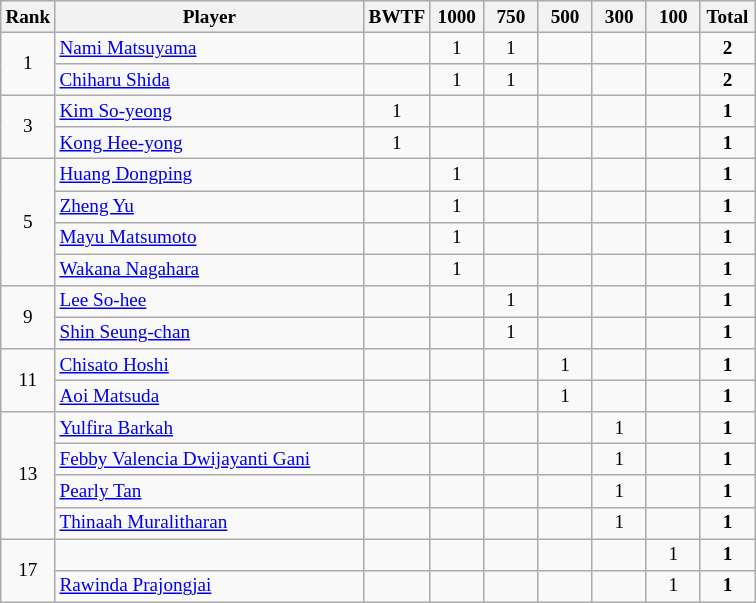<table class="wikitable" style="font-size:80%; text-align:center">
<tr>
<th width="30">Rank</th>
<th width="200">Player</th>
<th width="30">BWTF</th>
<th width="30">1000</th>
<th width="30">750</th>
<th width="30">500</th>
<th width="30">300</th>
<th width="30">100</th>
<th width="30">Total</th>
</tr>
<tr>
<td rowspan=2>1</td>
<td align="left"> <a href='#'>Nami Matsuyama</a></td>
<td></td>
<td>1</td>
<td>1</td>
<td></td>
<td></td>
<td></td>
<td><strong>2</strong></td>
</tr>
<tr>
<td align="left"> <a href='#'>Chiharu Shida</a></td>
<td></td>
<td>1</td>
<td>1</td>
<td></td>
<td></td>
<td></td>
<td><strong>2</strong></td>
</tr>
<tr>
<td rowspan="2">3</td>
<td align="left"> <a href='#'>Kim So-yeong</a></td>
<td>1</td>
<td></td>
<td></td>
<td></td>
<td></td>
<td></td>
<td><strong>1</strong></td>
</tr>
<tr>
<td align="left"> <a href='#'>Kong Hee-yong</a></td>
<td>1</td>
<td></td>
<td></td>
<td></td>
<td></td>
<td></td>
<td><strong>1</strong></td>
</tr>
<tr>
<td rowspan="4">5</td>
<td align="left"> <a href='#'>Huang Dongping</a></td>
<td></td>
<td>1</td>
<td></td>
<td></td>
<td></td>
<td></td>
<td><strong>1</strong></td>
</tr>
<tr>
<td align="left"> <a href='#'>Zheng Yu</a></td>
<td></td>
<td>1</td>
<td></td>
<td></td>
<td></td>
<td></td>
<td><strong>1</strong></td>
</tr>
<tr>
<td align="left"> <a href='#'>Mayu Matsumoto</a></td>
<td></td>
<td>1</td>
<td></td>
<td></td>
<td></td>
<td></td>
<td><strong>1</strong></td>
</tr>
<tr>
<td align="left"> <a href='#'>Wakana Nagahara</a></td>
<td></td>
<td>1</td>
<td></td>
<td></td>
<td></td>
<td></td>
<td><strong>1</strong></td>
</tr>
<tr>
<td rowspan=2>9</td>
<td align="left"> <a href='#'>Lee So-hee</a></td>
<td></td>
<td></td>
<td>1</td>
<td></td>
<td></td>
<td></td>
<td><strong>1</strong></td>
</tr>
<tr>
<td align="left"> <a href='#'>Shin Seung-chan</a></td>
<td></td>
<td></td>
<td>1</td>
<td></td>
<td></td>
<td></td>
<td><strong>1</strong></td>
</tr>
<tr>
<td rowspan=2>11</td>
<td align="left"> <a href='#'>Chisato Hoshi</a></td>
<td></td>
<td></td>
<td></td>
<td>1</td>
<td></td>
<td></td>
<td><strong>1</strong></td>
</tr>
<tr>
<td align="left"> <a href='#'>Aoi Matsuda</a></td>
<td></td>
<td></td>
<td></td>
<td>1</td>
<td></td>
<td></td>
<td><strong>1</strong></td>
</tr>
<tr>
<td rowspan="4">13</td>
<td align="left"> <a href='#'>Yulfira Barkah</a></td>
<td></td>
<td></td>
<td></td>
<td></td>
<td>1</td>
<td></td>
<td><strong>1</strong></td>
</tr>
<tr>
<td align="left" nowrap> <a href='#'>Febby Valencia Dwijayanti Gani</a></td>
<td></td>
<td></td>
<td></td>
<td></td>
<td>1</td>
<td></td>
<td><strong>1</strong></td>
</tr>
<tr>
<td align="left"> <a href='#'>Pearly Tan</a></td>
<td></td>
<td></td>
<td></td>
<td></td>
<td>1</td>
<td></td>
<td><strong>1</strong></td>
</tr>
<tr>
<td align="left"> <a href='#'>Thinaah Muralitharan</a></td>
<td></td>
<td></td>
<td></td>
<td></td>
<td>1</td>
<td></td>
<td><strong>1</strong></td>
</tr>
<tr>
<td rowspan="2">17</td>
<td align="left"></td>
<td></td>
<td></td>
<td></td>
<td></td>
<td></td>
<td>1</td>
<td><strong>1</strong></td>
</tr>
<tr>
<td align="left"> <a href='#'>Rawinda Prajongjai</a></td>
<td></td>
<td></td>
<td></td>
<td></td>
<td></td>
<td>1</td>
<td><strong>1</strong></td>
</tr>
</table>
